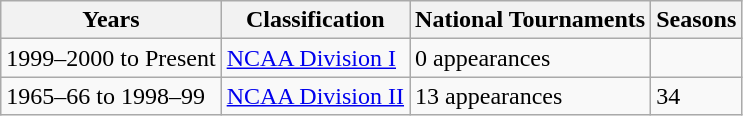<table class="wikitable">
<tr>
<th>Years</th>
<th>Classification</th>
<th>National Tournaments</th>
<th>Seasons</th>
</tr>
<tr>
<td>1999–2000 to Present</td>
<td><a href='#'>NCAA Division I</a></td>
<td>0 appearances</td>
<td></td>
</tr>
<tr>
<td>1965–66 to 1998–99</td>
<td><a href='#'>NCAA Division II</a></td>
<td>13 appearances</td>
<td>34</td>
</tr>
</table>
